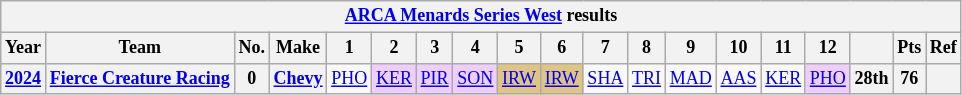<table class="wikitable" style="text-align:center; font-size:75%">
<tr>
<th colspan=23><a href='#'>ARCA Menards Series West</a> results</th>
</tr>
<tr>
<th>Year</th>
<th>Team</th>
<th>No.</th>
<th>Make</th>
<th>1</th>
<th>2</th>
<th>3</th>
<th>4</th>
<th>5</th>
<th>6</th>
<th>7</th>
<th>8</th>
<th>9</th>
<th>10</th>
<th>11</th>
<th>12</th>
<th></th>
<th>Pts</th>
<th>Ref</th>
</tr>
<tr>
<th><a href='#'>2024</a></th>
<th><a href='#'>Fierce Creature Racing</a></th>
<th>0</th>
<th><a href='#'>Chevy</a></th>
<td><a href='#'>PHO</a></td>
<td style="background:#EFCFFF;"><a href='#'>KER</a><br></td>
<td style="background:#EFCFFF;"><a href='#'>PIR</a><br></td>
<td style="background:#EFCFFF;"><a href='#'>SON</a><br></td>
<td style="background:#DFC484;"><a href='#'>IRW</a><br></td>
<td style="background:#DFC484;"><a href='#'>IRW</a><br></td>
<td><a href='#'>SHA</a></td>
<td><a href='#'>TRI</a></td>
<td><a href='#'>MAD</a></td>
<td><a href='#'>AAS</a></td>
<td><a href='#'>KER</a></td>
<td style="background:#EFCFFF;"><a href='#'>PHO</a><br></td>
<th>28th</th>
<th>76</th>
<th></th>
</tr>
</table>
